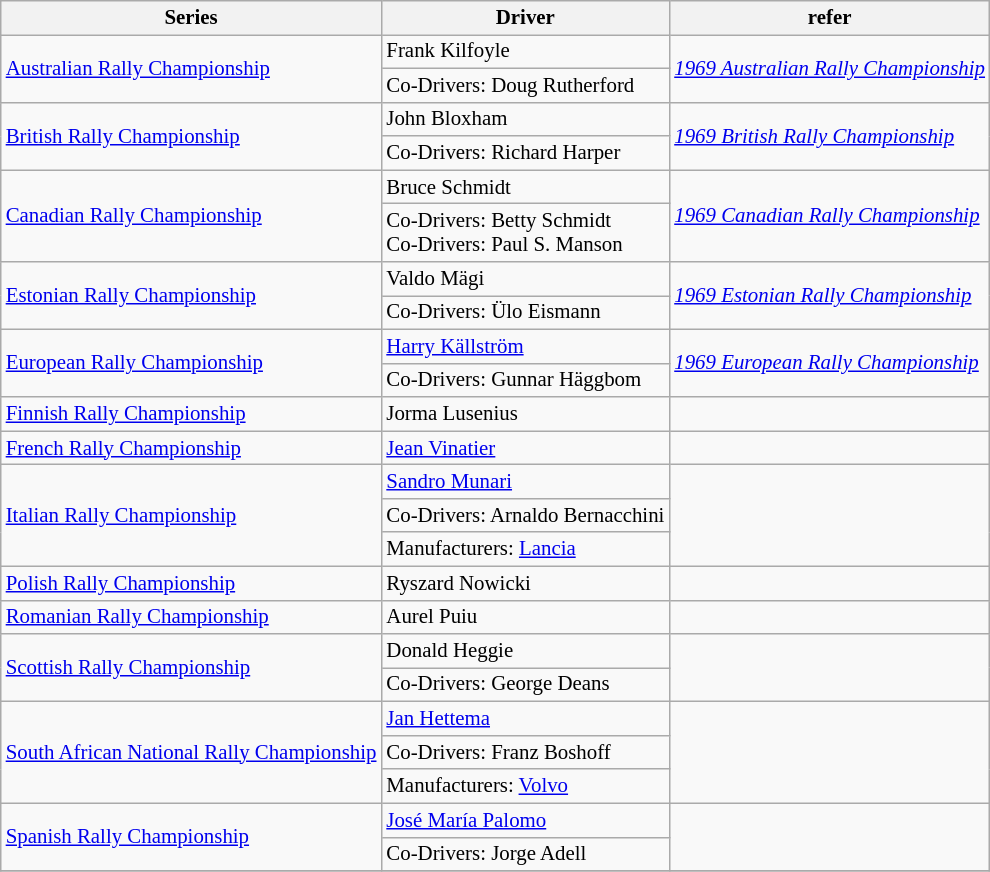<table class="wikitable" style="font-size: 87%;">
<tr>
<th>Series</th>
<th>Driver</th>
<th>refer</th>
</tr>
<tr>
<td rowspan=2><a href='#'>Australian Rally Championship</a></td>
<td> Frank Kilfoyle</td>
<td rowspan=2><em><a href='#'>1969 Australian Rally Championship</a></em></td>
</tr>
<tr>
<td>Co-Drivers:  Doug Rutherford</td>
</tr>
<tr>
<td rowspan=2><a href='#'>British Rally Championship</a></td>
<td> John Bloxham</td>
<td rowspan=2><em><a href='#'>1969 British Rally Championship</a></em></td>
</tr>
<tr>
<td>Co-Drivers:  Richard Harper</td>
</tr>
<tr>
<td rowspan=2><a href='#'>Canadian Rally Championship</a></td>
<td> Bruce Schmidt</td>
<td rowspan=2><em><a href='#'>1969 Canadian Rally Championship</a></em></td>
</tr>
<tr>
<td>Co-Drivers:  Betty Schmidt<br>Co-Drivers:  Paul S. Manson</td>
</tr>
<tr>
<td rowspan=2><a href='#'>Estonian Rally Championship</a></td>
<td> Valdo Mägi</td>
<td rowspan=2><em><a href='#'>1969 Estonian Rally Championship</a></em></td>
</tr>
<tr>
<td>Co-Drivers:  Ülo Eismann</td>
</tr>
<tr>
<td rowspan=2><a href='#'>European Rally Championship</a></td>
<td> <a href='#'>Harry Källström</a></td>
<td rowspan=2><em><a href='#'>1969 European Rally Championship</a></em></td>
</tr>
<tr>
<td>Co-Drivers:  Gunnar Häggbom</td>
</tr>
<tr>
<td><a href='#'>Finnish Rally Championship</a></td>
<td> Jorma Lusenius</td>
<td></td>
</tr>
<tr>
<td><a href='#'>French Rally Championship</a></td>
<td> <a href='#'>Jean Vinatier</a></td>
<td></td>
</tr>
<tr>
<td rowspan=3><a href='#'>Italian Rally Championship</a></td>
<td> <a href='#'>Sandro Munari</a></td>
<td rowspan=3></td>
</tr>
<tr>
<td>Co-Drivers:  Arnaldo Bernacchini</td>
</tr>
<tr>
<td>Manufacturers:  <a href='#'>Lancia</a></td>
</tr>
<tr>
<td><a href='#'>Polish Rally Championship</a></td>
<td> Ryszard Nowicki</td>
<td></td>
</tr>
<tr>
<td><a href='#'>Romanian Rally Championship</a></td>
<td> Aurel Puiu</td>
<td></td>
</tr>
<tr>
<td rowspan=2><a href='#'>Scottish Rally Championship</a></td>
<td> Donald Heggie</td>
<td rowspan=2></td>
</tr>
<tr>
<td>Co-Drivers:  George Deans</td>
</tr>
<tr>
<td rowspan=3><a href='#'>South African National Rally Championship</a></td>
<td> <a href='#'>Jan Hettema</a></td>
<td rowspan=3></td>
</tr>
<tr>
<td>Co-Drivers:  Franz Boshoff</td>
</tr>
<tr>
<td>Manufacturers:  <a href='#'>Volvo</a></td>
</tr>
<tr>
<td rowspan=2><a href='#'>Spanish Rally Championship</a></td>
<td> <a href='#'>José María Palomo</a></td>
<td rowspan=2></td>
</tr>
<tr>
<td>Co-Drivers:  Jorge Adell</td>
</tr>
<tr>
</tr>
</table>
